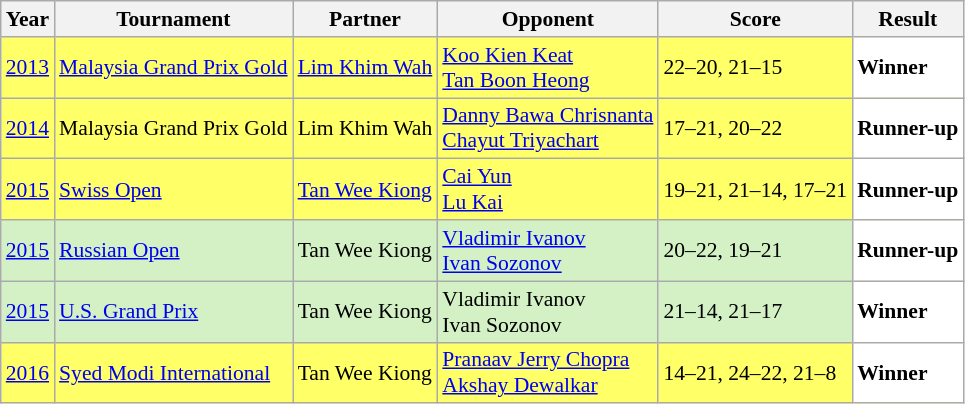<table class="sortable wikitable" style="font-size: 90%;">
<tr>
<th>Year</th>
<th>Tournament</th>
<th>Partner</th>
<th>Opponent</th>
<th>Score</th>
<th>Result</th>
</tr>
<tr style="background:#FFFF67">
<td align="center"><a href='#'>2013</a></td>
<td align="left"><a href='#'>Malaysia Grand Prix Gold</a></td>
<td align="left"> <a href='#'>Lim Khim Wah</a></td>
<td align="left"> <a href='#'>Koo Kien Keat</a> <br>  <a href='#'>Tan Boon Heong</a></td>
<td align="left">22–20, 21–15</td>
<td style="text-align:left; background:white"> <strong>Winner</strong></td>
</tr>
<tr style="background:#FFFF67">
<td align="center"><a href='#'>2014</a></td>
<td align="left">Malaysia Grand Prix Gold</td>
<td align="left"> Lim Khim Wah</td>
<td align="left"> <a href='#'>Danny Bawa Chrisnanta</a> <br>  <a href='#'>Chayut Triyachart</a></td>
<td align="left">17–21, 20–22</td>
<td style="text-align:left; background:white"> <strong>Runner-up</strong></td>
</tr>
<tr style="background:#FFFF67">
<td align="center"><a href='#'>2015</a></td>
<td align="left"><a href='#'>Swiss Open</a></td>
<td align="left"> <a href='#'>Tan Wee Kiong</a></td>
<td align="left"> <a href='#'>Cai Yun</a> <br>  <a href='#'>Lu Kai</a></td>
<td align="left">19–21, 21–14, 17–21</td>
<td style="text-align:left; background:white"> <strong>Runner-up</strong></td>
</tr>
<tr style="background:#D4F1C5">
<td align="center"><a href='#'>2015</a></td>
<td align="left"><a href='#'>Russian Open</a></td>
<td align="left"> Tan Wee Kiong</td>
<td align="left"> <a href='#'>Vladimir Ivanov</a> <br>  <a href='#'>Ivan Sozonov</a></td>
<td align="left">20–22, 19–21</td>
<td style="text-align:left; background:white"> <strong>Runner-up</strong></td>
</tr>
<tr style="background:#D4F1C5">
<td align="center"><a href='#'>2015</a></td>
<td align="left"><a href='#'>U.S. Grand Prix</a></td>
<td align="left"> Tan Wee Kiong</td>
<td align="left"> Vladimir Ivanov <br>  Ivan Sozonov</td>
<td align="left">21–14, 21–17</td>
<td style="text-align:left; background:white"> <strong>Winner</strong></td>
</tr>
<tr style="background:#FFFF67">
<td align="center"><a href='#'>2016</a></td>
<td align="left"><a href='#'>Syed Modi International</a></td>
<td align="left"> Tan Wee Kiong</td>
<td align="left"> <a href='#'>Pranaav Jerry Chopra</a> <br>  <a href='#'>Akshay Dewalkar</a></td>
<td align="left">14–21, 24–22, 21–8</td>
<td style="text-align:left; background:white"> <strong>Winner</strong></td>
</tr>
</table>
